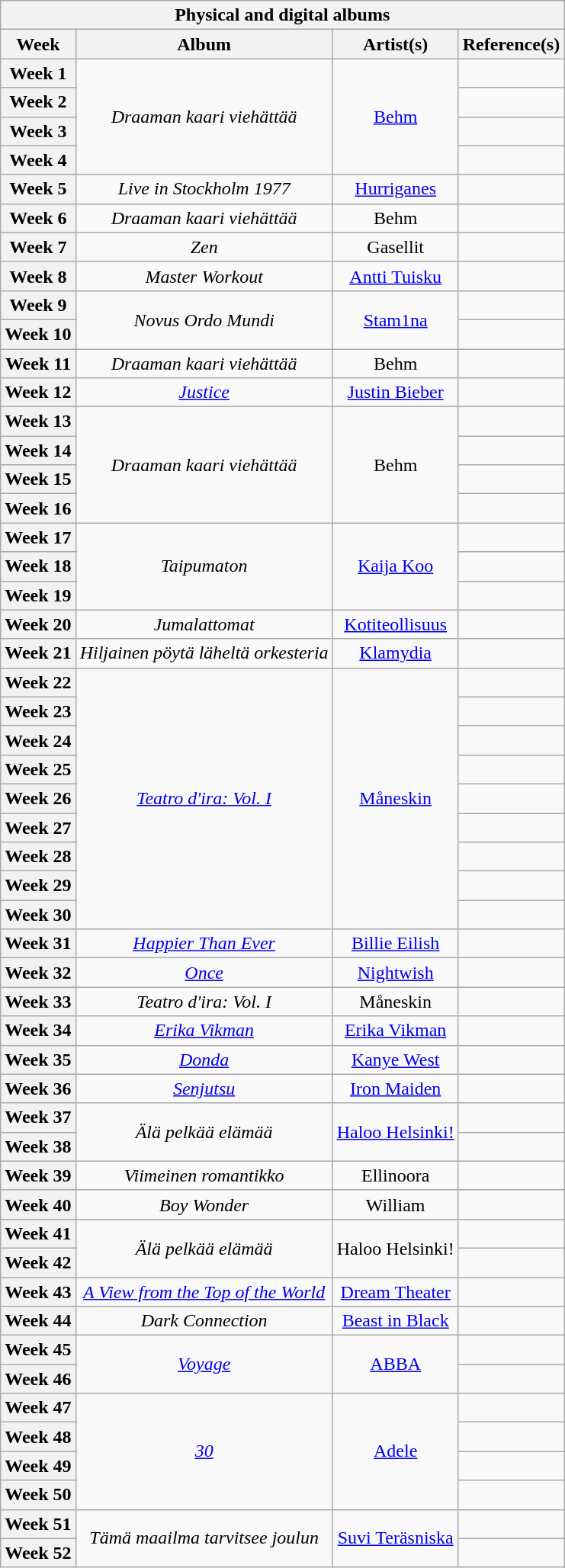<table class="wikitable plainrowheaders">
<tr>
<th colspan="4">Physical and digital albums</th>
</tr>
<tr>
<th>Week</th>
<th>Album</th>
<th>Artist(s)</th>
<th>Reference(s)</th>
</tr>
<tr>
<th scope="row">Week 1</th>
<td style="text-align: center;" rowspan="4"><em>Draaman kaari viehättää</em></td>
<td style="text-align: center;" rowspan="4"><a href='#'>Behm</a></td>
<td style="text-align: center;"></td>
</tr>
<tr>
<th scope="row">Week 2</th>
<td style="text-align: center;"></td>
</tr>
<tr>
<th scope="row">Week 3</th>
<td style="text-align: center;"></td>
</tr>
<tr>
<th scope="row">Week 4</th>
<td style="text-align: center;"></td>
</tr>
<tr>
<th scope="row">Week 5</th>
<td style="text-align: center;"><em>Live in Stockholm 1977</em></td>
<td style="text-align: center;"><a href='#'>Hurriganes</a></td>
<td style="text-align: center;"></td>
</tr>
<tr>
<th scope="row">Week 6</th>
<td style="text-align: center;"><em>Draaman kaari viehättää</em></td>
<td style="text-align: center;">Behm</td>
<td style="text-align: center;"></td>
</tr>
<tr>
<th scope="row">Week 7</th>
<td style="text-align: center;"><em>Zen</em></td>
<td style="text-align: center;">Gasellit</td>
<td style="text-align: center;"></td>
</tr>
<tr>
<th scope="row">Week 8</th>
<td style="text-align: center;"><em>Master Workout</em></td>
<td style="text-align: center;"><a href='#'>Antti Tuisku</a></td>
<td style="text-align: center;"></td>
</tr>
<tr>
<th scope="row">Week 9</th>
<td style="text-align: center;" rowspan="2"><em>Novus Ordo Mundi</em></td>
<td style="text-align: center;" rowspan="2"><a href='#'>Stam1na</a></td>
<td style="text-align: center;"></td>
</tr>
<tr>
<th scope="row">Week 10</th>
<td style="text-align: center;"></td>
</tr>
<tr>
<th scope="row">Week 11</th>
<td style="text-align: center;"><em>Draaman kaari viehättää</em></td>
<td style="text-align: center;">Behm</td>
<td style="text-align: center;"></td>
</tr>
<tr>
<th scope="row">Week 12</th>
<td style="text-align: center;"><em><a href='#'>Justice</a></em></td>
<td style="text-align: center;"><a href='#'>Justin Bieber</a></td>
<td style="text-align: center;"></td>
</tr>
<tr>
<th scope="row">Week 13</th>
<td style="text-align: center;" rowspan="4"><em>Draaman kaari viehättää</em></td>
<td style="text-align: center;" rowspan="4">Behm</td>
<td style="text-align: center;"></td>
</tr>
<tr>
<th scope="row">Week 14</th>
<td style="text-align: center;"></td>
</tr>
<tr>
<th scope="row">Week 15</th>
<td style="text-align: center;"></td>
</tr>
<tr>
<th scope="row">Week 16</th>
<td style="text-align: center;"></td>
</tr>
<tr>
<th scope="row">Week 17</th>
<td style="text-align: center;" rowspan="3"><em>Taipumaton</em></td>
<td style="text-align: center;" rowspan="3"><a href='#'>Kaija Koo</a></td>
<td style="text-align: center;"></td>
</tr>
<tr>
<th scope="row">Week 18</th>
<td style="text-align: center;"></td>
</tr>
<tr>
<th scope="row">Week 19</th>
<td style="text-align: center;"></td>
</tr>
<tr>
<th scope="row">Week 20</th>
<td style="text-align: center;"><em>Jumalattomat</em></td>
<td style="text-align: center;"><a href='#'>Kotiteollisuus</a></td>
<td style="text-align: center;"></td>
</tr>
<tr>
<th scope="row">Week 21</th>
<td style="text-align: center;"><em>Hiljainen pöytä läheltä orkesteria</em></td>
<td style="text-align: center;"><a href='#'>Klamydia</a></td>
<td style="text-align: center;"></td>
</tr>
<tr>
<th scope="row">Week 22</th>
<td style="text-align: center;" rowspan="9"><em><a href='#'>Teatro d'ira: Vol. I</a></em></td>
<td style="text-align: center;" rowspan="9"><a href='#'>Måneskin</a></td>
<td style="text-align: center;"></td>
</tr>
<tr>
<th scope="row">Week 23</th>
<td style="text-align: center;"></td>
</tr>
<tr>
<th scope="row">Week 24</th>
<td style="text-align: center;"></td>
</tr>
<tr>
<th scope="row">Week 25</th>
<td style="text-align: center;"></td>
</tr>
<tr>
<th scope="row">Week 26</th>
<td style="text-align: center;"></td>
</tr>
<tr>
<th scope="row">Week 27</th>
<td style="text-align: center;"></td>
</tr>
<tr>
<th scope="row">Week 28</th>
<td style="text-align: center;"></td>
</tr>
<tr>
<th scope="row">Week 29</th>
<td style="text-align: center;"></td>
</tr>
<tr>
<th scope="row">Week 30</th>
<td style="text-align: center;"></td>
</tr>
<tr>
<th scope="row">Week 31</th>
<td style="text-align: center;"><em><a href='#'>Happier Than Ever</a></em></td>
<td style="text-align: center;"><a href='#'>Billie Eilish</a></td>
<td style="text-align: center;"></td>
</tr>
<tr>
<th scope="row">Week 32</th>
<td style="text-align: center;"><em><a href='#'>Once</a></em></td>
<td style="text-align: center;"><a href='#'>Nightwish</a></td>
<td style="text-align: center;"></td>
</tr>
<tr>
<th scope="row">Week 33</th>
<td style="text-align: center;"><em>Teatro d'ira: Vol. I</em></td>
<td style="text-align: center;">Måneskin</td>
<td style="text-align: center;"></td>
</tr>
<tr>
<th scope="row">Week 34</th>
<td style="text-align: center;"><em><a href='#'>Erika Vikman</a></em></td>
<td style="text-align: center;"><a href='#'>Erika Vikman</a></td>
<td style="text-align: center;"></td>
</tr>
<tr>
<th scope="row">Week 35</th>
<td style="text-align: center;"><em><a href='#'>Donda</a></em></td>
<td style="text-align: center;"><a href='#'>Kanye West</a></td>
<td style="text-align: center;"></td>
</tr>
<tr>
<th scope="row">Week 36</th>
<td style="text-align: center;"><em><a href='#'>Senjutsu</a></em></td>
<td style="text-align: center;"><a href='#'>Iron Maiden</a></td>
<td style="text-align: center;"></td>
</tr>
<tr>
<th scope="row">Week 37</th>
<td style="text-align: center;" rowspan="2"><em>Älä pelkää elämää</em></td>
<td style="text-align: center;" rowspan="2"><a href='#'>Haloo Helsinki!</a></td>
<td style="text-align: center;"></td>
</tr>
<tr>
<th scope="row">Week 38</th>
<td style="text-align: center;"></td>
</tr>
<tr>
<th scope="row">Week 39</th>
<td style="text-align: center;"><em>Viimeinen romantikko</em></td>
<td style="text-align: center;">Ellinoora</td>
<td style="text-align: center;"></td>
</tr>
<tr>
<th scope="row">Week 40</th>
<td style="text-align: center;"><em>Boy Wonder</em></td>
<td style="text-align: center;">William</td>
<td style="text-align: center;"></td>
</tr>
<tr>
<th scope="row">Week 41</th>
<td style="text-align: center;" rowspan="2"><em>Älä pelkää elämää</em></td>
<td style="text-align: center;" rowspan="2">Haloo Helsinki!</td>
<td style="text-align: center;"></td>
</tr>
<tr>
<th scope="row">Week 42</th>
<td style="text-align: center;"></td>
</tr>
<tr>
<th scope="row">Week 43</th>
<td style="text-align: center;"><em><a href='#'>A View from the Top of the World</a></em></td>
<td style="text-align: center;"><a href='#'>Dream Theater</a></td>
<td style="text-align: center;"></td>
</tr>
<tr>
<th scope="row">Week 44</th>
<td style="text-align: center;"><em>Dark Connection</em></td>
<td style="text-align: center;"><a href='#'>Beast in Black</a></td>
<td style="text-align: center;"></td>
</tr>
<tr>
<th scope="row">Week 45</th>
<td style="text-align: center;" rowspan="2"><em><a href='#'>Voyage</a></em></td>
<td style="text-align: center;" rowspan="2"><a href='#'>ABBA</a></td>
<td style="text-align: center;"></td>
</tr>
<tr>
<th scope="row">Week 46</th>
<td style="text-align: center;"></td>
</tr>
<tr>
<th scope="row">Week 47</th>
<td style="text-align: center;" rowspan="4"><em><a href='#'>30</a></em></td>
<td style="text-align: center;" rowspan="4"><a href='#'>Adele</a></td>
<td style="text-align: center;"></td>
</tr>
<tr>
<th scope="row">Week 48</th>
<td style="text-align: center;"></td>
</tr>
<tr>
<th scope="row">Week 49</th>
<td style="text-align: center;"></td>
</tr>
<tr>
<th scope="row">Week 50</th>
<td style="text-align: center;"></td>
</tr>
<tr>
<th scope="row">Week 51</th>
<td style="text-align: center;" rowspan="2"><em>Tämä maailma tarvitsee joulun</em></td>
<td style="text-align: center;" rowspan="2"><a href='#'>Suvi Teräsniska</a></td>
<td style="text-align: center;"></td>
</tr>
<tr>
<th scope="row">Week 52</th>
<td style="text-align: center;"></td>
</tr>
</table>
